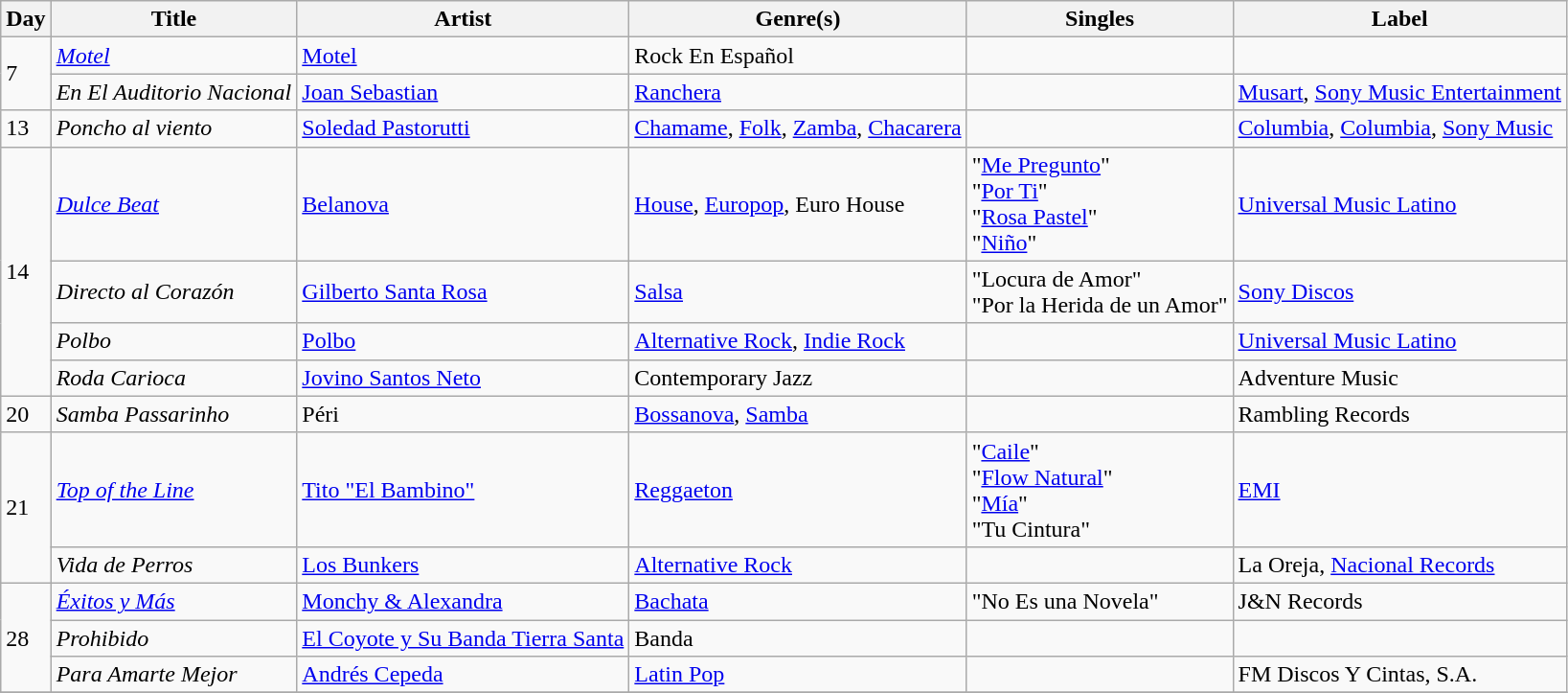<table class="wikitable sortable" style="text-align: left;">
<tr>
<th>Day</th>
<th>Title</th>
<th>Artist</th>
<th>Genre(s)</th>
<th>Singles</th>
<th>Label</th>
</tr>
<tr>
<td rowspan="2">7</td>
<td><em><a href='#'>Motel</a></em></td>
<td><a href='#'>Motel</a></td>
<td>Rock En Español</td>
<td></td>
<td></td>
</tr>
<tr>
<td><em>En El Auditorio Nacional</em></td>
<td><a href='#'>Joan Sebastian</a></td>
<td><a href='#'>Ranchera</a></td>
<td></td>
<td><a href='#'>Musart</a>, <a href='#'>Sony Music Entertainment</a></td>
</tr>
<tr>
<td>13</td>
<td><em>Poncho al viento</em></td>
<td><a href='#'>Soledad Pastorutti</a></td>
<td><a href='#'>Chamame</a>, <a href='#'>Folk</a>, <a href='#'>Zamba</a>, <a href='#'>Chacarera</a></td>
<td></td>
<td><a href='#'>Columbia</a>, <a href='#'>Columbia</a>, <a href='#'>Sony Music</a></td>
</tr>
<tr>
<td rowspan="4">14</td>
<td><em><a href='#'>Dulce Beat</a></em></td>
<td><a href='#'>Belanova</a></td>
<td><a href='#'>House</a>, <a href='#'>Europop</a>, Euro House</td>
<td>"<a href='#'>Me Pregunto</a>"<br>"<a href='#'>Por Ti</a>"<br>"<a href='#'>Rosa Pastel</a>"<br>"<a href='#'>Niño</a>"</td>
<td><a href='#'>Universal Music Latino</a></td>
</tr>
<tr>
<td><em>Directo al Corazón</em></td>
<td><a href='#'>Gilberto Santa Rosa</a></td>
<td><a href='#'>Salsa</a></td>
<td>"Locura de Amor"<br>"Por la Herida de un Amor"</td>
<td><a href='#'>Sony Discos</a></td>
</tr>
<tr>
<td><em>Polbo</em></td>
<td><a href='#'>Polbo</a></td>
<td><a href='#'>Alternative Rock</a>, <a href='#'>Indie Rock</a></td>
<td></td>
<td><a href='#'>Universal Music Latino</a></td>
</tr>
<tr>
<td><em>Roda Carioca</em></td>
<td><a href='#'>Jovino Santos Neto</a></td>
<td>Contemporary Jazz</td>
<td></td>
<td>Adventure Music</td>
</tr>
<tr>
<td>20</td>
<td><em>Samba Passarinho</em></td>
<td>Péri</td>
<td><a href='#'>Bossanova</a>, <a href='#'>Samba</a></td>
<td></td>
<td>Rambling Records</td>
</tr>
<tr>
<td rowspan="2">21</td>
<td><em><a href='#'>Top of the Line</a></em></td>
<td><a href='#'>Tito "El Bambino"</a></td>
<td><a href='#'>Reggaeton</a></td>
<td>"<a href='#'>Caile</a>"<br>"<a href='#'>Flow Natural</a>"<br>"<a href='#'>Mía</a>"<br>"Tu Cintura"</td>
<td><a href='#'>EMI</a></td>
</tr>
<tr>
<td><em>Vida de Perros</em></td>
<td><a href='#'>Los Bunkers</a></td>
<td><a href='#'>Alternative Rock</a></td>
<td></td>
<td>La Oreja, <a href='#'>Nacional Records</a></td>
</tr>
<tr>
<td rowspan="3">28</td>
<td><em><a href='#'>Éxitos y Más</a></em></td>
<td><a href='#'>Monchy & Alexandra</a></td>
<td><a href='#'>Bachata</a></td>
<td>"No Es una Novela"</td>
<td>J&N Records</td>
</tr>
<tr>
<td><em>Prohibido</em></td>
<td><a href='#'>El Coyote y Su Banda Tierra Santa</a></td>
<td>Banda</td>
<td></td>
<td></td>
</tr>
<tr>
<td><em>Para Amarte Mejor</em></td>
<td><a href='#'>Andrés Cepeda</a></td>
<td><a href='#'>Latin Pop</a></td>
<td></td>
<td>FM Discos Y Cintas, S.A.</td>
</tr>
<tr>
</tr>
</table>
